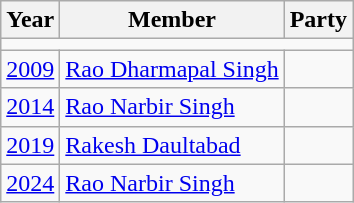<table class="wikitable">
<tr>
<th>Year</th>
<th>Member</th>
<th colspan="2">Party</th>
</tr>
<tr>
<td colspan="4"></td>
</tr>
<tr>
<td><a href='#'>2009</a></td>
<td><a href='#'>Rao Dharmapal Singh</a></td>
<td></td>
</tr>
<tr>
<td><a href='#'>2014</a></td>
<td><a href='#'>Rao Narbir Singh</a></td>
<td></td>
</tr>
<tr>
<td><a href='#'>2019</a></td>
<td><a href='#'>Rakesh Daultabad</a></td>
<td></td>
</tr>
<tr>
<td><a href='#'>2024</a></td>
<td><a href='#'>Rao Narbir Singh</a></td>
<td></td>
</tr>
</table>
